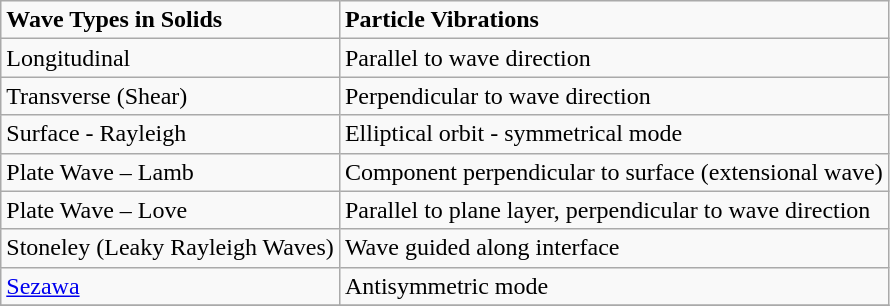<table class="wikitable">
<tr>
<td><strong>Wave Types in Solids</strong></td>
<td><strong>Particle Vibrations</strong></td>
</tr>
<tr>
<td>Longitudinal</td>
<td>Parallel to wave direction</td>
</tr>
<tr>
<td>Transverse (Shear)</td>
<td>Perpendicular to wave direction</td>
</tr>
<tr>
<td>Surface - Rayleigh</td>
<td>Elliptical orbit - symmetrical mode</td>
</tr>
<tr>
<td>Plate Wave – Lamb</td>
<td>Component perpendicular to surface (extensional wave)</td>
</tr>
<tr>
<td>Plate Wave – Love</td>
<td>Parallel to plane layer, perpendicular to wave direction</td>
</tr>
<tr>
<td>Stoneley (Leaky Rayleigh Waves)</td>
<td>Wave guided along interface</td>
</tr>
<tr>
<td><a href='#'>Sezawa</a></td>
<td>Antisymmetric mode</td>
</tr>
<tr>
</tr>
</table>
